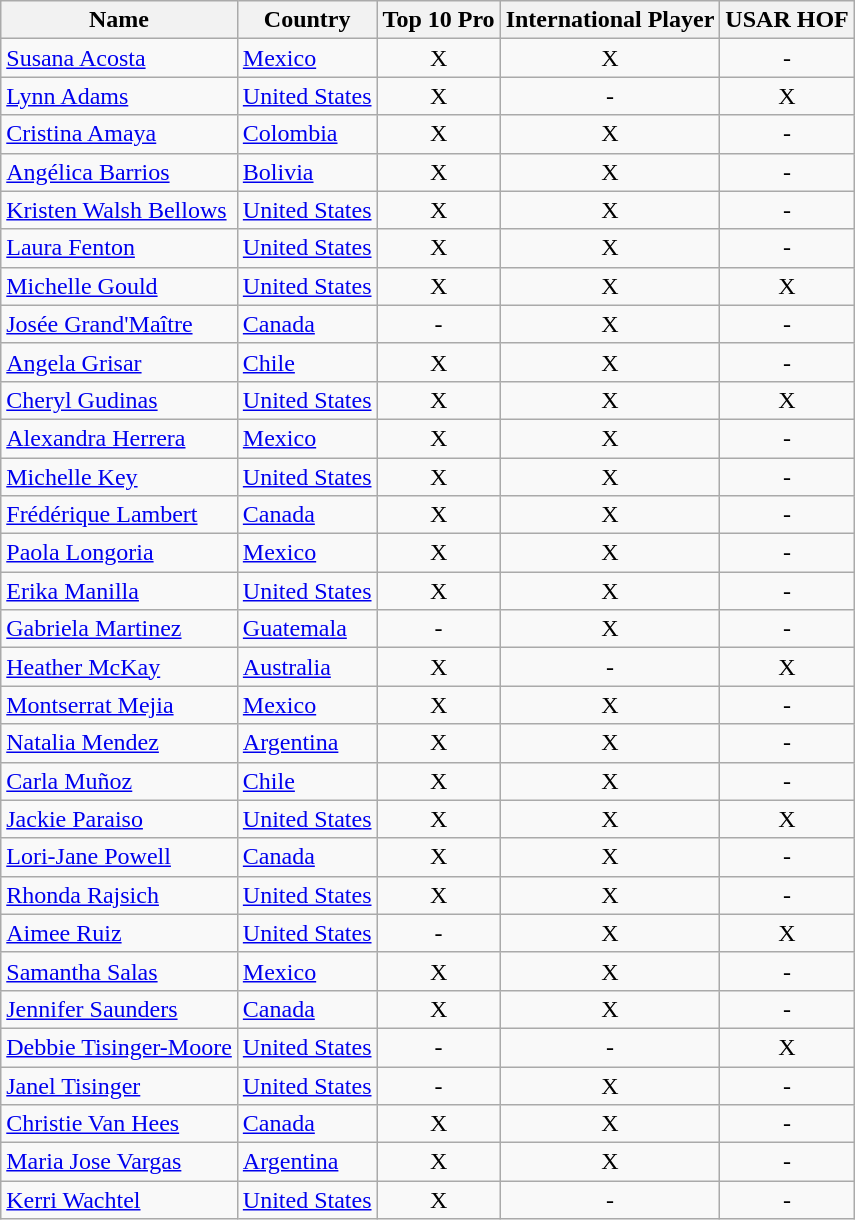<table class="wikitable sortable" border="1">
<tr>
<th scope="col">Name</th>
<th scope="col">Country</th>
<th scope="col">Top 10 Pro</th>
<th scope="col">International Player</th>
<th scope="col">USAR HOF</th>
</tr>
<tr>
<td><a href='#'>Susana Acosta</a></td>
<td><a href='#'>Mexico</a> </td>
<td align=center>X</td>
<td align=center>X</td>
<td align=center>-</td>
</tr>
<tr>
<td><a href='#'>Lynn Adams</a></td>
<td><a href='#'>United States</a> </td>
<td align=center>X</td>
<td align=center>-</td>
<td align=center>X</td>
</tr>
<tr>
<td><a href='#'>Cristina Amaya</a></td>
<td><a href='#'>Colombia</a> </td>
<td align=center>X</td>
<td align=center>X</td>
<td align=center>-</td>
</tr>
<tr>
<td><a href='#'>Angélica Barrios</a></td>
<td><a href='#'>Bolivia</a> </td>
<td align=center>X</td>
<td align=center>X</td>
<td align=center>-</td>
</tr>
<tr>
<td><a href='#'>Kristen Walsh Bellows</a></td>
<td><a href='#'>United States</a> </td>
<td align=center>X</td>
<td align=center>X</td>
<td align=center>-</td>
</tr>
<tr>
<td><a href='#'>Laura Fenton</a></td>
<td><a href='#'>United States</a> </td>
<td align=center>X</td>
<td align=center>X</td>
<td align=center>-</td>
</tr>
<tr>
<td><a href='#'>Michelle Gould</a></td>
<td><a href='#'>United States</a> </td>
<td align=center>X</td>
<td align=center>X</td>
<td align=center>X</td>
</tr>
<tr>
<td><a href='#'>Josée Grand'Maître</a></td>
<td><a href='#'>Canada</a> </td>
<td align=center>-</td>
<td align=center>X</td>
<td align=center>-</td>
</tr>
<tr>
<td><a href='#'>Angela Grisar</a></td>
<td><a href='#'>Chile</a> </td>
<td align=center>X</td>
<td align=center>X</td>
<td align=center>-</td>
</tr>
<tr>
<td><a href='#'>Cheryl Gudinas</a></td>
<td><a href='#'>United States</a> </td>
<td align=center>X</td>
<td align=center>X</td>
<td align=center>X</td>
</tr>
<tr>
<td><a href='#'>Alexandra Herrera</a></td>
<td><a href='#'>Mexico</a> </td>
<td align=center>X</td>
<td align=center>X</td>
<td align=center>-</td>
</tr>
<tr>
<td><a href='#'>Michelle Key</a></td>
<td><a href='#'>United States</a> </td>
<td align=center>X</td>
<td align=center>X</td>
<td align=center>-</td>
</tr>
<tr>
<td><a href='#'>Frédérique Lambert</a></td>
<td><a href='#'>Canada</a> </td>
<td align=center>X</td>
<td align=center>X</td>
<td align=center>-</td>
</tr>
<tr>
<td><a href='#'>Paola Longoria</a></td>
<td><a href='#'>Mexico</a> </td>
<td align=center>X</td>
<td align=center>X</td>
<td align=center>-</td>
</tr>
<tr>
<td><a href='#'>Erika Manilla</a></td>
<td><a href='#'>United States</a> </td>
<td align=center>X</td>
<td align=center>X</td>
<td align=center>-</td>
</tr>
<tr>
<td><a href='#'>Gabriela Martinez</a></td>
<td><a href='#'>Guatemala</a> </td>
<td align=center>-</td>
<td align=center>X</td>
<td align=center>-</td>
</tr>
<tr>
<td><a href='#'>Heather McKay</a></td>
<td><a href='#'>Australia</a> </td>
<td align=center>X</td>
<td align=center>-</td>
<td align=center>X</td>
</tr>
<tr>
<td><a href='#'>Montserrat Mejia</a></td>
<td><a href='#'>Mexico</a> </td>
<td align=center>X</td>
<td align=center>X</td>
<td align=center>-</td>
</tr>
<tr>
<td><a href='#'>Natalia Mendez</a></td>
<td><a href='#'>Argentina</a> </td>
<td align=center>X</td>
<td align=center>X</td>
<td align=center>-</td>
</tr>
<tr>
<td><a href='#'>Carla Muñoz</a></td>
<td><a href='#'>Chile</a> </td>
<td align=center>X</td>
<td align=center>X</td>
<td align=center>-</td>
</tr>
<tr>
<td><a href='#'>Jackie Paraiso</a></td>
<td><a href='#'>United States</a> </td>
<td align=center>X</td>
<td align=center>X</td>
<td align=center>X</td>
</tr>
<tr>
<td><a href='#'>Lori-Jane Powell</a></td>
<td><a href='#'>Canada</a> </td>
<td align=center>X</td>
<td align=center>X</td>
<td align=center>-</td>
</tr>
<tr>
<td><a href='#'>Rhonda Rajsich</a></td>
<td><a href='#'>United States</a> </td>
<td align=center>X</td>
<td align=center>X</td>
<td align=center>-</td>
</tr>
<tr>
<td><a href='#'>Aimee Ruiz</a></td>
<td><a href='#'>United States</a> </td>
<td align=center>-</td>
<td align=center>X</td>
<td align=center>X</td>
</tr>
<tr>
<td><a href='#'>Samantha Salas</a></td>
<td><a href='#'>Mexico</a> </td>
<td align=center>X</td>
<td align=center>X</td>
<td align=center>-</td>
</tr>
<tr>
<td><a href='#'>Jennifer Saunders</a></td>
<td><a href='#'>Canada</a> </td>
<td align=center>X</td>
<td align=center>X</td>
<td align=center>-</td>
</tr>
<tr>
<td><a href='#'>Debbie Tisinger-Moore</a></td>
<td><a href='#'>United States</a> </td>
<td align=center>-</td>
<td align=center>-</td>
<td align=center>X</td>
</tr>
<tr>
<td><a href='#'>Janel Tisinger</a></td>
<td><a href='#'>United States</a> </td>
<td align=center>-</td>
<td align=center>X</td>
<td align=center>-</td>
</tr>
<tr>
<td><a href='#'>Christie Van Hees</a></td>
<td><a href='#'>Canada</a> </td>
<td align=center>X</td>
<td align=center>X</td>
<td align=center>-</td>
</tr>
<tr>
<td><a href='#'>Maria Jose Vargas</a></td>
<td><a href='#'>Argentina</a> </td>
<td align=center>X</td>
<td align=center>X</td>
<td align=center>-</td>
</tr>
<tr>
<td><a href='#'>Kerri Wachtel</a></td>
<td><a href='#'>United States</a> </td>
<td align=center>X</td>
<td align=center>-</td>
<td align=center>-</td>
</tr>
</table>
